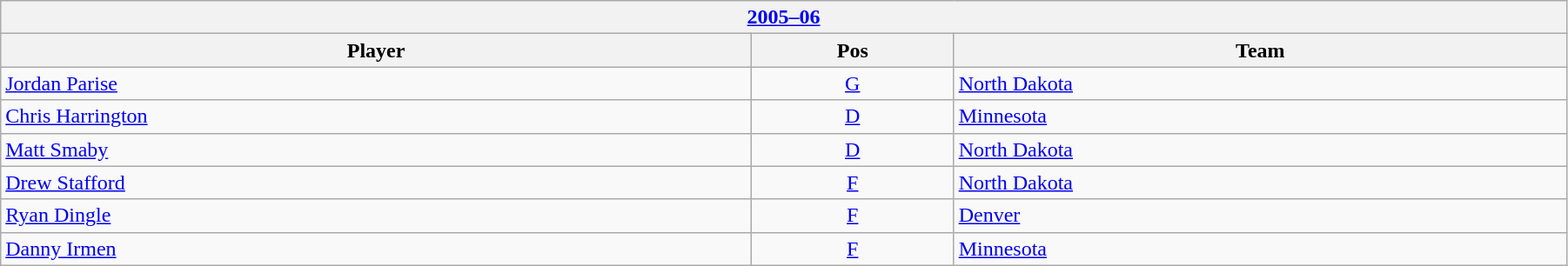<table class="wikitable" width=95%>
<tr>
<th colspan=3><a href='#'>2005–06</a></th>
</tr>
<tr>
<th>Player</th>
<th>Pos</th>
<th>Team</th>
</tr>
<tr>
<td><a href='#'>Jordan Parise</a></td>
<td align=center><a href='#'>G</a></td>
<td><a href='#'>North Dakota</a></td>
</tr>
<tr>
<td><a href='#'>Chris Harrington</a></td>
<td align=center><a href='#'>D</a></td>
<td><a href='#'>Minnesota</a></td>
</tr>
<tr>
<td><a href='#'>Matt Smaby</a></td>
<td align=center><a href='#'>D</a></td>
<td><a href='#'>North Dakota</a></td>
</tr>
<tr>
<td><a href='#'>Drew Stafford</a></td>
<td align=center><a href='#'>F</a></td>
<td><a href='#'>North Dakota</a></td>
</tr>
<tr>
<td><a href='#'>Ryan Dingle</a></td>
<td align=center><a href='#'>F</a></td>
<td><a href='#'>Denver</a></td>
</tr>
<tr>
<td><a href='#'>Danny Irmen</a></td>
<td align=center><a href='#'>F</a></td>
<td><a href='#'>Minnesota</a></td>
</tr>
</table>
